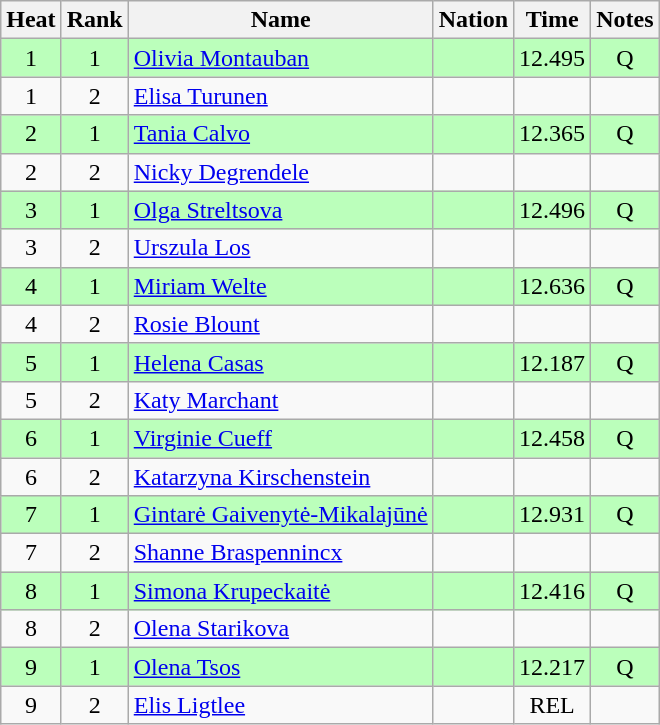<table class="wikitable sortable" style="text-align:center">
<tr>
<th>Heat</th>
<th>Rank</th>
<th>Name</th>
<th>Nation</th>
<th>Time</th>
<th>Notes</th>
</tr>
<tr bgcolor=bbffbb>
<td>1</td>
<td>1</td>
<td align=left><a href='#'>Olivia Montauban</a></td>
<td align=left></td>
<td>12.495</td>
<td>Q</td>
</tr>
<tr>
<td>1</td>
<td>2</td>
<td align=left><a href='#'>Elisa Turunen</a></td>
<td align=left></td>
<td></td>
<td></td>
</tr>
<tr bgcolor=bbffbb>
<td>2</td>
<td>1</td>
<td align=left><a href='#'>Tania Calvo</a></td>
<td align=left></td>
<td>12.365</td>
<td>Q</td>
</tr>
<tr>
<td>2</td>
<td>2</td>
<td align=left><a href='#'>Nicky Degrendele</a></td>
<td align=left></td>
<td></td>
<td></td>
</tr>
<tr bgcolor=bbffbb>
<td>3</td>
<td>1</td>
<td align=left><a href='#'>Olga Streltsova</a></td>
<td align=left></td>
<td>12.496</td>
<td>Q</td>
</tr>
<tr>
<td>3</td>
<td>2</td>
<td align=left><a href='#'>Urszula Los</a></td>
<td align=left></td>
<td></td>
<td></td>
</tr>
<tr bgcolor=bbffbb>
<td>4</td>
<td>1</td>
<td align=left><a href='#'>Miriam Welte</a></td>
<td align=left></td>
<td>12.636</td>
<td>Q</td>
</tr>
<tr>
<td>4</td>
<td>2</td>
<td align=left><a href='#'>Rosie Blount</a></td>
<td align=left></td>
<td></td>
<td></td>
</tr>
<tr bgcolor=bbffbb>
<td>5</td>
<td>1</td>
<td align=left><a href='#'>Helena Casas</a></td>
<td align=left></td>
<td>12.187</td>
<td>Q</td>
</tr>
<tr>
<td>5</td>
<td>2</td>
<td align=left><a href='#'>Katy Marchant</a></td>
<td align=left></td>
<td></td>
<td></td>
</tr>
<tr bgcolor=bbffbb>
<td>6</td>
<td>1</td>
<td align=left><a href='#'>Virginie Cueff</a></td>
<td align=left></td>
<td>12.458</td>
<td>Q</td>
</tr>
<tr>
<td>6</td>
<td>2</td>
<td align=left><a href='#'>Katarzyna Kirschenstein</a></td>
<td align=left></td>
<td></td>
<td></td>
</tr>
<tr bgcolor=bbffbb>
<td>7</td>
<td>1</td>
<td align=left><a href='#'>Gintarė Gaivenytė-Mikalajūnė</a></td>
<td align=left></td>
<td>12.931</td>
<td>Q</td>
</tr>
<tr>
<td>7</td>
<td>2</td>
<td align=left><a href='#'>Shanne Braspennincx</a></td>
<td align=left></td>
<td></td>
<td></td>
</tr>
<tr bgcolor=bbffbb>
<td>8</td>
<td>1</td>
<td align=left><a href='#'>Simona Krupeckaitė</a></td>
<td align=left></td>
<td>12.416</td>
<td>Q</td>
</tr>
<tr>
<td>8</td>
<td>2</td>
<td align=left><a href='#'>Olena Starikova</a></td>
<td align=left></td>
<td></td>
<td></td>
</tr>
<tr bgcolor=bbffbb>
<td>9</td>
<td>1</td>
<td align=left><a href='#'>Olena Tsos</a></td>
<td align=left></td>
<td>12.217</td>
<td>Q</td>
</tr>
<tr>
<td>9</td>
<td>2</td>
<td align=left><a href='#'>Elis Ligtlee</a></td>
<td align=left></td>
<td>REL</td>
<td></td>
</tr>
</table>
